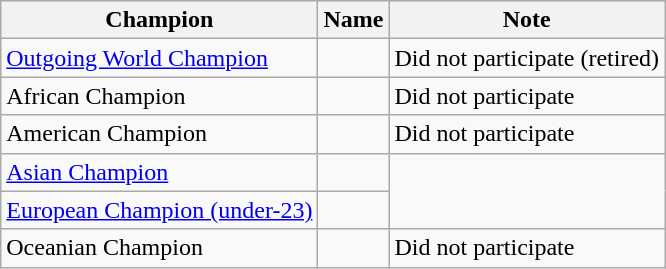<table class="wikitable">
<tr>
<th>Champion</th>
<th>Name</th>
<th>Note</th>
</tr>
<tr>
<td><a href='#'>Outgoing World Champion</a></td>
<td></td>
<td>Did not participate (retired)</td>
</tr>
<tr>
<td>African Champion</td>
<td></td>
<td>Did not participate</td>
</tr>
<tr>
<td>American Champion</td>
<td></td>
<td>Did not participate</td>
</tr>
<tr>
<td><a href='#'>Asian Champion</a></td>
<td></td>
</tr>
<tr>
<td><a href='#'>European Champion (under-23)</a></td>
<td></td>
</tr>
<tr>
<td>Oceanian Champion</td>
<td></td>
<td>Did not participate</td>
</tr>
</table>
